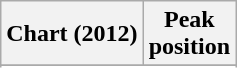<table class="wikitable sortable plainrowheaders">
<tr>
<th scope="col">Chart (2012)</th>
<th scope="col">Peak<br>position</th>
</tr>
<tr>
</tr>
<tr>
</tr>
</table>
